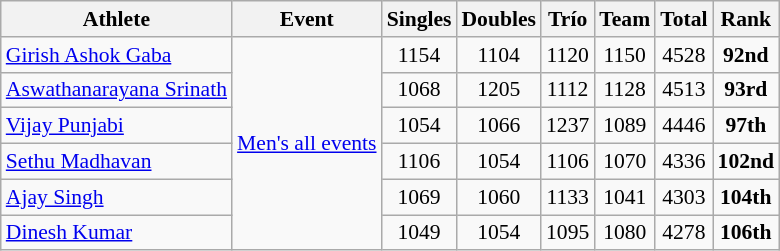<table class="wikitable" border="1" style="font-size:90%">
<tr>
<th>Athlete</th>
<th>Event</th>
<th>Singles</th>
<th>Doubles</th>
<th>Trío</th>
<th>Team</th>
<th>Total</th>
<th>Rank</th>
</tr>
<tr>
<td><a href='#'>Girish Ashok Gaba</a></td>
<td rowspan=6><a href='#'>Men's all events</a></td>
<td align=center>1154</td>
<td align=center>1104</td>
<td align=center>1120</td>
<td align=center>1150</td>
<td align=center>4528</td>
<td align=center><strong>92nd</strong></td>
</tr>
<tr>
<td><a href='#'>Aswathanarayana Srinath</a></td>
<td align=center>1068</td>
<td align=center>1205</td>
<td align=center>1112</td>
<td align=center>1128</td>
<td align=center>4513</td>
<td align=center><strong>93rd</strong></td>
</tr>
<tr>
<td><a href='#'>Vijay Punjabi</a></td>
<td align=center>1054</td>
<td align=center>1066</td>
<td align=center>1237</td>
<td align=center>1089</td>
<td align=center>4446</td>
<td align=center><strong>97th</strong></td>
</tr>
<tr>
<td><a href='#'>Sethu Madhavan</a></td>
<td align=center>1106</td>
<td align=center>1054</td>
<td align=center>1106</td>
<td align=center>1070</td>
<td align=center>4336</td>
<td align=center><strong>102nd</strong></td>
</tr>
<tr>
<td><a href='#'>Ajay Singh</a></td>
<td align=center>1069</td>
<td align=center>1060</td>
<td align=center>1133</td>
<td align=center>1041</td>
<td align=center>4303</td>
<td align=center><strong>104th</strong></td>
</tr>
<tr>
<td><a href='#'>Dinesh Kumar</a></td>
<td align=center>1049</td>
<td align=center>1054</td>
<td align=center>1095</td>
<td align=center>1080</td>
<td align=center>4278</td>
<td align=center><strong>106th</strong></td>
</tr>
</table>
